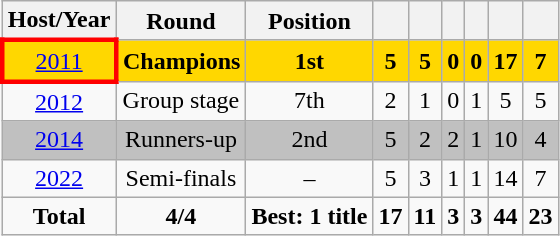<table class="wikitable" style="text-align: center;">
<tr>
<th>Host/Year</th>
<th>Round</th>
<th>Position</th>
<th></th>
<th></th>
<th></th>
<th></th>
<th></th>
<th></th>
</tr>
<tr bgcolor=gold>
<td style="border: 3px solid red"> <a href='#'>2011</a></td>
<td><strong>Champions</strong></td>
<td><strong>1st</strong></td>
<td><strong>5</strong></td>
<td><strong>5</strong></td>
<td><strong>0</strong></td>
<td><strong>0</strong></td>
<td><strong>17</strong></td>
<td><strong>7</strong></td>
</tr>
<tr>
<td> <a href='#'>2012</a></td>
<td>Group stage</td>
<td>7th</td>
<td>2</td>
<td>1</td>
<td>0</td>
<td>1</td>
<td>5</td>
<td>5</td>
</tr>
<tr bgcolor=silver>
<td> <a href='#'>2014</a></td>
<td>Runners-up</td>
<td>2nd</td>
<td>5</td>
<td>2</td>
<td>2</td>
<td>1</td>
<td>10</td>
<td>4</td>
</tr>
<tr>
<td> <a href='#'>2022</a></td>
<td>Semi-finals</td>
<td>–</td>
<td>5</td>
<td>3</td>
<td>1</td>
<td>1</td>
<td>14</td>
<td>7</td>
</tr>
<tr>
<td><strong>Total</strong></td>
<td><strong>4/4</strong></td>
<td><strong>Best: 1 title</strong></td>
<td><strong>17</strong></td>
<td><strong>11</strong></td>
<td><strong>3</strong></td>
<td><strong>3</strong></td>
<td><strong>44</strong></td>
<td><strong>23</strong></td>
</tr>
</table>
